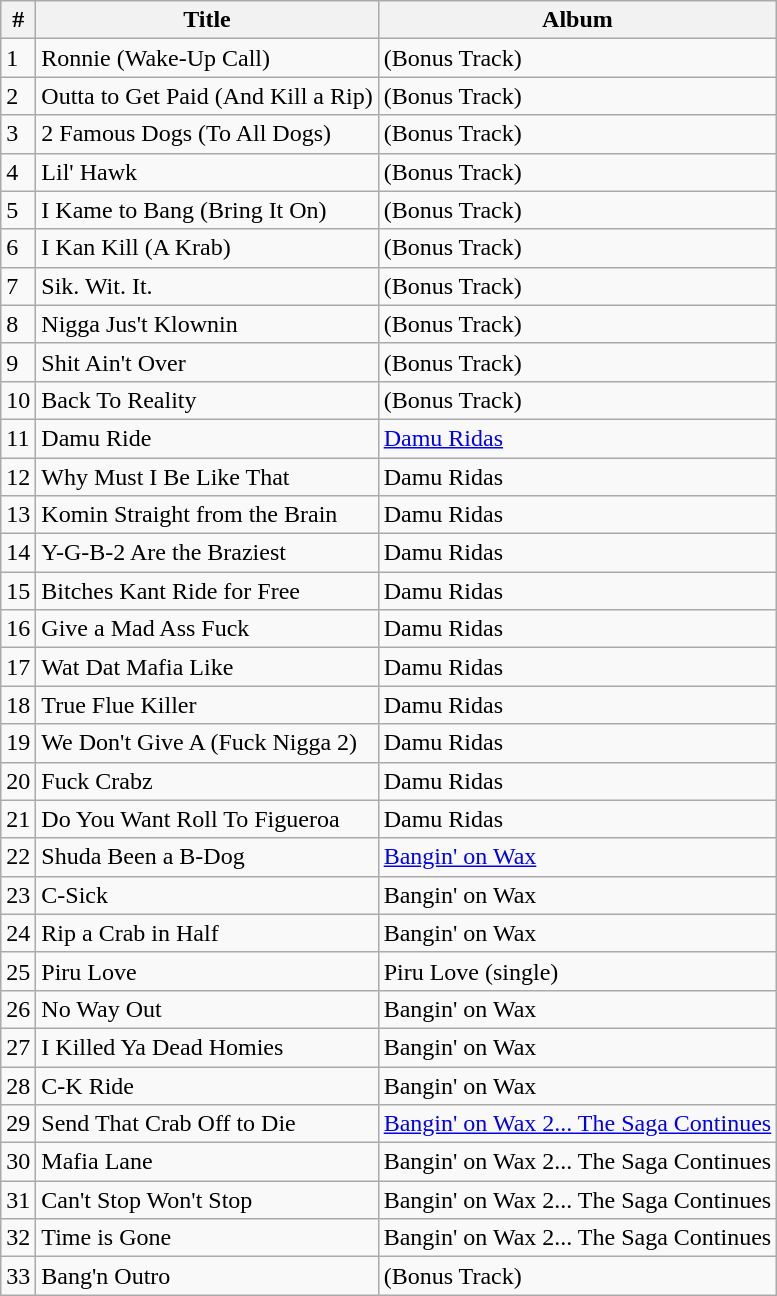<table class="wikitable">
<tr>
<th align="center">#</th>
<th align="center">Title</th>
<th align="center">Album</th>
</tr>
<tr>
<td>1</td>
<td>Ronnie (Wake-Up Call)</td>
<td>(Bonus Track)</td>
</tr>
<tr>
<td>2</td>
<td>Outta to Get Paid (And Kill a Rip)</td>
<td>(Bonus Track)</td>
</tr>
<tr>
<td>3</td>
<td>2 Famous Dogs (To All Dogs)</td>
<td>(Bonus Track)</td>
</tr>
<tr>
<td>4</td>
<td>Lil' Hawk</td>
<td>(Bonus Track)</td>
</tr>
<tr>
<td>5</td>
<td>I Kame to Bang (Bring It On)</td>
<td>(Bonus Track)</td>
</tr>
<tr>
<td>6</td>
<td>I Kan Kill (A Krab)</td>
<td>(Bonus Track)</td>
</tr>
<tr>
<td>7</td>
<td>Sik. Wit. It.</td>
<td>(Bonus Track)</td>
</tr>
<tr>
<td>8</td>
<td>Nigga Jus't Klownin</td>
<td>(Bonus Track)</td>
</tr>
<tr>
<td>9</td>
<td>Shit Ain't Over</td>
<td>(Bonus Track)</td>
</tr>
<tr>
<td>10</td>
<td>Back To Reality</td>
<td>(Bonus Track)</td>
</tr>
<tr>
<td>11</td>
<td>Damu Ride</td>
<td><a href='#'>Damu Ridas</a></td>
</tr>
<tr>
<td>12</td>
<td>Why Must I Be Like That</td>
<td>Damu Ridas</td>
</tr>
<tr>
<td>13</td>
<td>Komin Straight from the Brain</td>
<td>Damu Ridas</td>
</tr>
<tr>
<td>14</td>
<td>Y-G-B-2 Are the Braziest</td>
<td>Damu Ridas</td>
</tr>
<tr>
<td>15</td>
<td>Bitches Kant Ride for Free</td>
<td>Damu Ridas</td>
</tr>
<tr>
<td>16</td>
<td>Give a Mad Ass Fuck</td>
<td>Damu Ridas</td>
</tr>
<tr>
<td>17</td>
<td>Wat Dat Mafia Like</td>
<td>Damu Ridas</td>
</tr>
<tr>
<td>18</td>
<td>True Flue Killer</td>
<td>Damu Ridas</td>
</tr>
<tr>
<td>19</td>
<td>We Don't Give A (Fuck Nigga 2)</td>
<td>Damu Ridas</td>
</tr>
<tr>
<td>20</td>
<td>Fuck Crabz</td>
<td>Damu Ridas</td>
</tr>
<tr>
<td>21</td>
<td>Do You Want Roll To Figueroa</td>
<td>Damu Ridas</td>
</tr>
<tr>
<td>22</td>
<td>Shuda Been a B-Dog</td>
<td><a href='#'>Bangin' on Wax</a></td>
</tr>
<tr>
<td>23</td>
<td>C-Sick</td>
<td>Bangin' on Wax</td>
</tr>
<tr>
<td>24</td>
<td>Rip a Crab in Half</td>
<td>Bangin' on Wax</td>
</tr>
<tr>
<td>25</td>
<td>Piru Love</td>
<td>Piru Love (single)</td>
</tr>
<tr>
<td>26</td>
<td>No Way Out</td>
<td>Bangin' on Wax</td>
</tr>
<tr>
<td>27</td>
<td>I Killed Ya Dead Homies</td>
<td>Bangin' on Wax</td>
</tr>
<tr>
<td>28</td>
<td>C-K Ride</td>
<td>Bangin' on Wax</td>
</tr>
<tr>
<td>29</td>
<td>Send That Crab Off to Die</td>
<td><a href='#'>Bangin' on Wax 2... The Saga Continues</a></td>
</tr>
<tr>
<td>30</td>
<td>Mafia Lane</td>
<td>Bangin' on Wax 2... The Saga Continues</td>
</tr>
<tr>
<td>31</td>
<td>Can't Stop Won't Stop</td>
<td>Bangin' on Wax 2... The Saga Continues</td>
</tr>
<tr>
<td>32</td>
<td>Time is Gone</td>
<td>Bangin' on Wax 2... The Saga Continues</td>
</tr>
<tr>
<td>33</td>
<td>Bang'n Outro</td>
<td>(Bonus Track)</td>
</tr>
</table>
